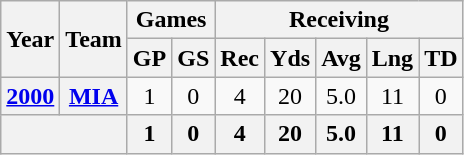<table class="wikitable" style="text-align:center">
<tr>
<th rowspan="2">Year</th>
<th rowspan="2">Team</th>
<th colspan="2">Games</th>
<th colspan="5">Receiving</th>
</tr>
<tr>
<th>GP</th>
<th>GS</th>
<th>Rec</th>
<th>Yds</th>
<th>Avg</th>
<th>Lng</th>
<th>TD</th>
</tr>
<tr>
<th><a href='#'>2000</a></th>
<th><a href='#'>MIA</a></th>
<td>1</td>
<td>0</td>
<td>4</td>
<td>20</td>
<td>5.0</td>
<td>11</td>
<td>0</td>
</tr>
<tr>
<th colspan="2"></th>
<th>1</th>
<th>0</th>
<th>4</th>
<th>20</th>
<th>5.0</th>
<th>11</th>
<th>0</th>
</tr>
</table>
